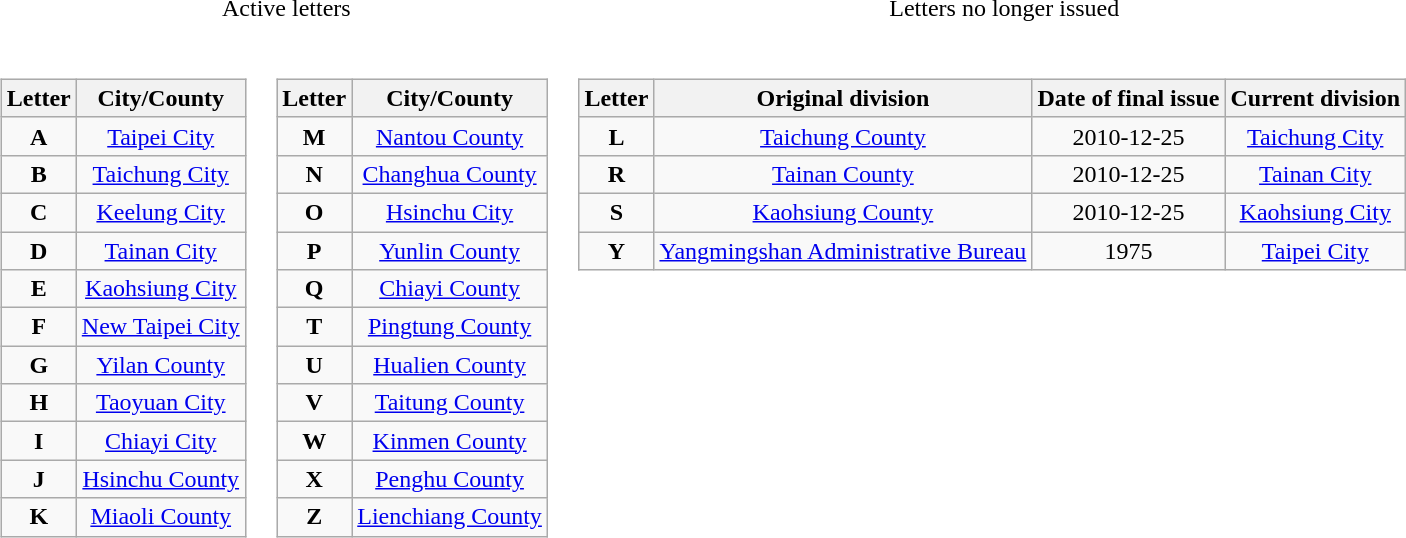<table style="text-align:center;">
<tr>
<td colspan=2 width=350>Active letters</td>
<td>Letters no longer issued</td>
</tr>
<tr>
<td valign=top><br><table class=wikitable style="text-align:center;">
<tr>
<th>Letter</th>
<th>City/County</th>
</tr>
<tr>
<td><strong>A</strong></td>
<td><a href='#'>Taipei City</a></td>
</tr>
<tr>
<td><strong>B</strong></td>
<td><a href='#'>Taichung City</a></td>
</tr>
<tr>
<td><strong>C</strong></td>
<td><a href='#'>Keelung City</a></td>
</tr>
<tr>
<td><strong>D</strong></td>
<td><a href='#'>Tainan City</a></td>
</tr>
<tr>
<td><strong>E</strong></td>
<td><a href='#'>Kaohsiung City</a></td>
</tr>
<tr>
<td><strong>F</strong></td>
<td><a href='#'>New Taipei City</a></td>
</tr>
<tr>
<td><strong>G</strong></td>
<td><a href='#'>Yilan County</a></td>
</tr>
<tr>
<td><strong>H</strong></td>
<td><a href='#'>Taoyuan City</a></td>
</tr>
<tr>
<td><strong>I</strong></td>
<td><a href='#'>Chiayi City</a></td>
</tr>
<tr>
<td><strong>J</strong></td>
<td><a href='#'>Hsinchu County</a></td>
</tr>
<tr>
<td><strong>K</strong></td>
<td><a href='#'>Miaoli County</a></td>
</tr>
</table>
</td>
<td valign=top><br><table class=wikitable style="text-align:center;">
<tr>
<th>Letter</th>
<th>City/County</th>
</tr>
<tr>
<td><strong>M</strong></td>
<td><a href='#'>Nantou County</a></td>
</tr>
<tr>
<td><strong>N</strong></td>
<td><a href='#'>Changhua County</a></td>
</tr>
<tr>
<td><strong>O</strong></td>
<td><a href='#'>Hsinchu City</a></td>
</tr>
<tr>
<td><strong>P</strong></td>
<td><a href='#'>Yunlin County</a></td>
</tr>
<tr>
<td><strong>Q</strong></td>
<td><a href='#'>Chiayi County</a></td>
</tr>
<tr>
<td><strong>T</strong></td>
<td><a href='#'>Pingtung County</a></td>
</tr>
<tr>
<td><strong>U</strong></td>
<td><a href='#'>Hualien County</a></td>
</tr>
<tr>
<td><strong>V</strong></td>
<td><a href='#'>Taitung County</a></td>
</tr>
<tr>
<td><strong>W</strong></td>
<td><a href='#'>Kinmen County</a></td>
</tr>
<tr>
<td><strong>X</strong></td>
<td><a href='#'>Penghu County</a></td>
</tr>
<tr>
<td><strong>Z</strong></td>
<td><a href='#'>Lienchiang County</a></td>
</tr>
</table>
</td>
<td valign=top><br><table class=wikitable style="text-align:center;">
<tr>
<th>Letter</th>
<th>Original division</th>
<th>Date of final issue</th>
<th>Current division</th>
</tr>
<tr>
<td><strong>L</strong></td>
<td><a href='#'>Taichung County</a></td>
<td>2010-12-25</td>
<td><a href='#'>Taichung City</a></td>
</tr>
<tr>
<td><strong>R</strong></td>
<td><a href='#'>Tainan County</a></td>
<td>2010-12-25</td>
<td><a href='#'>Tainan City</a></td>
</tr>
<tr>
<td><strong>S</strong></td>
<td><a href='#'>Kaohsiung County</a></td>
<td>2010-12-25</td>
<td><a href='#'>Kaohsiung City</a></td>
</tr>
<tr>
<td><strong>Y</strong></td>
<td><a href='#'>Yangmingshan Administrative Bureau</a></td>
<td>1975</td>
<td><a href='#'>Taipei City</a></td>
</tr>
</table>
</td>
</tr>
</table>
